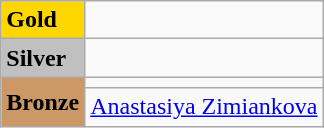<table class="wikitable">
<tr>
<td bgcolor="gold"><strong>Gold</strong></td>
<td></td>
</tr>
<tr>
<td bgcolor="silver"><strong>Silver</strong></td>
<td></td>
</tr>
<tr>
<td rowspan="2" bgcolor="#cc9966"><strong>Bronze</strong></td>
<td></td>
</tr>
<tr>
<td> <a href='#'>Anastasiya Zimiankova</a> </td>
</tr>
</table>
